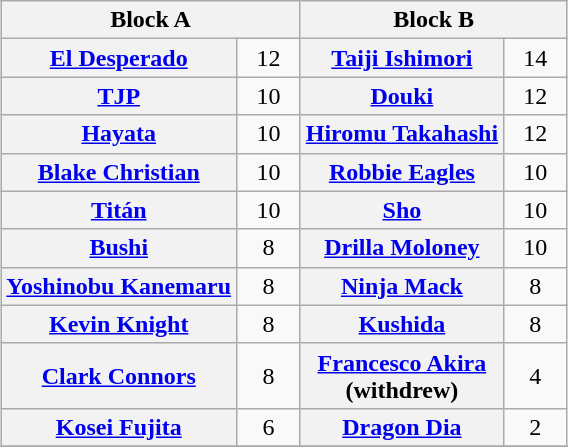<table class="wikitable" style="margin: 1em auto 1em auto;text-align:center">
<tr>
<th colspan="2">Block A</th>
<th colspan="2">Block B</th>
</tr>
<tr>
<th><a href='#'>El Desperado</a></th>
<td style="width:35px">12</td>
<th><a href='#'>Taiji Ishimori</a></th>
<td style="width:35px">14</td>
</tr>
<tr>
<th><a href='#'>TJP</a></th>
<td>10</td>
<th><a href='#'>Douki</a></th>
<td>12</td>
</tr>
<tr>
<th><a href='#'>Hayata</a></th>
<td>10</td>
<th><a href='#'>Hiromu Takahashi</a></th>
<td>12</td>
</tr>
<tr>
<th><a href='#'>Blake Christian</a></th>
<td>10</td>
<th><a href='#'>Robbie Eagles</a></th>
<td>10</td>
</tr>
<tr>
<th><a href='#'>Titán</a></th>
<td>10</td>
<th><a href='#'>Sho</a></th>
<td>10</td>
</tr>
<tr>
<th><a href='#'>Bushi</a></th>
<td>8</td>
<th><a href='#'>Drilla Moloney</a></th>
<td>10</td>
</tr>
<tr>
<th><a href='#'>Yoshinobu Kanemaru</a></th>
<td>8</td>
<th><a href='#'>Ninja Mack</a></th>
<td>8</td>
</tr>
<tr>
<th><a href='#'>Kevin Knight</a></th>
<td>8</td>
<th><a href='#'>Kushida</a></th>
<td>8</td>
</tr>
<tr>
<th><a href='#'>Clark Connors</a></th>
<td>8</td>
<th><a href='#'>Francesco Akira</a><br>(withdrew)</th>
<td>4</td>
</tr>
<tr>
<th><a href='#'>Kosei Fujita</a></th>
<td>6</td>
<th><a href='#'>Dragon Dia</a></th>
<td>2</td>
</tr>
<tr>
</tr>
</table>
